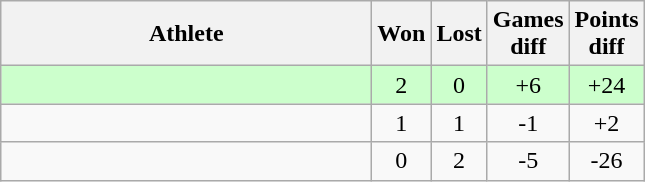<table class="wikitable">
<tr>
<th style="width:15em">Athlete</th>
<th>Won</th>
<th>Lost</th>
<th>Games<br>diff</th>
<th>Points<br>diff</th>
</tr>
<tr bgcolor="#ccffcc">
<td></td>
<td align="center">2</td>
<td align="center">0</td>
<td align="center">+6</td>
<td align="center">+24</td>
</tr>
<tr>
<td></td>
<td align="center">1</td>
<td align="center">1</td>
<td align="center">-1</td>
<td align="center">+2</td>
</tr>
<tr>
<td></td>
<td align="center">0</td>
<td align="center">2</td>
<td align="center">-5</td>
<td align="center">-26</td>
</tr>
</table>
